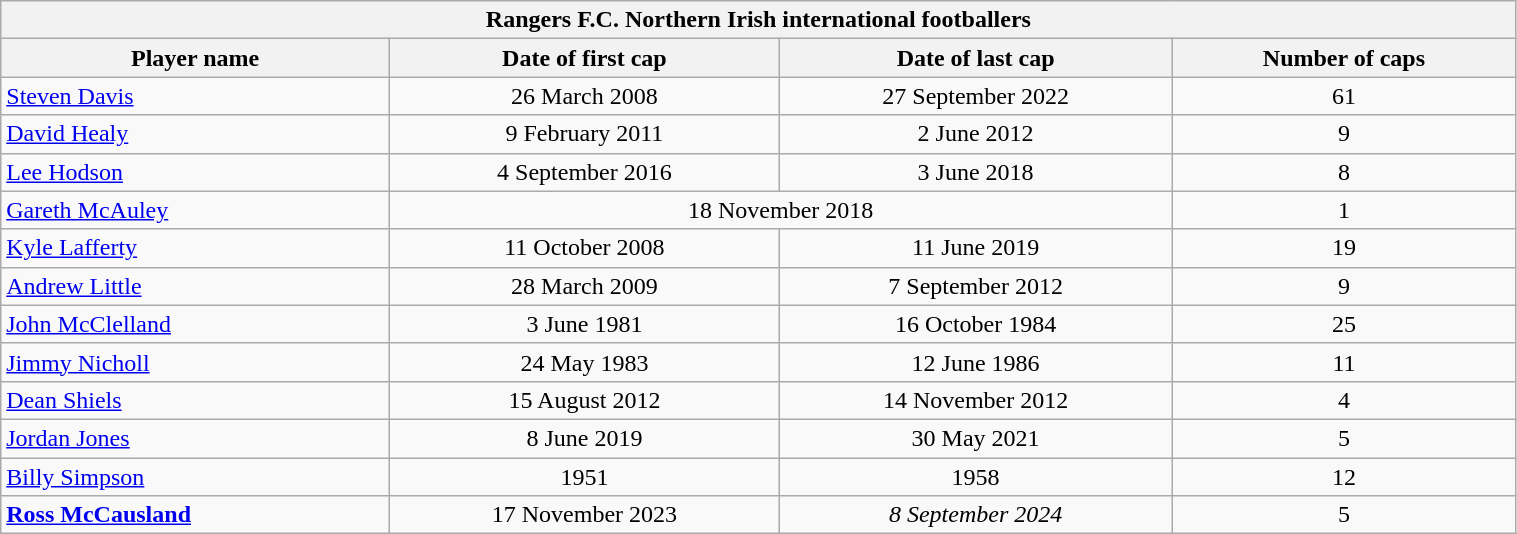<table class="wikitable plainrowheaders" style="width: 80%;">
<tr>
<th colspan=5>Rangers F.C. Northern Irish international footballers </th>
</tr>
<tr>
<th scope="col">Player name</th>
<th scope="col">Date of first cap</th>
<th scope="col">Date of last cap</th>
<th scope="col">Number of caps</th>
</tr>
<tr>
<td><a href='#'>Steven Davis</a></td>
<td align="center">26 March 2008</td>
<td align="center">27 September 2022</td>
<td align="center">61</td>
</tr>
<tr>
<td><a href='#'>David Healy</a></td>
<td align="center">9 February 2011</td>
<td align="center">2 June 2012</td>
<td align="center">9</td>
</tr>
<tr>
<td><a href='#'>Lee Hodson</a></td>
<td align="center">4 September 2016</td>
<td align="center">3 June 2018</td>
<td align="center">8</td>
</tr>
<tr>
<td><a href='#'>Gareth McAuley</a></td>
<td align="center" colspan="2">18 November 2018</td>
<td align="center">1</td>
</tr>
<tr>
<td><a href='#'>Kyle Lafferty</a></td>
<td align="center">11 October 2008</td>
<td align="center">11 June 2019</td>
<td align="center">19</td>
</tr>
<tr>
<td><a href='#'>Andrew Little</a></td>
<td align="center">28 March 2009</td>
<td align="center">7 September 2012</td>
<td align="center">9</td>
</tr>
<tr>
<td><a href='#'>John McClelland</a></td>
<td align="center">3 June 1981</td>
<td align="center">16 October 1984</td>
<td align="center">25</td>
</tr>
<tr>
<td><a href='#'>Jimmy Nicholl</a></td>
<td align="center">24 May 1983</td>
<td align="center">12 June 1986</td>
<td align="center">11</td>
</tr>
<tr>
<td><a href='#'>Dean Shiels</a></td>
<td align="center">15 August 2012</td>
<td align="center">14 November 2012</td>
<td align="center">4</td>
</tr>
<tr>
<td><a href='#'>Jordan Jones</a></td>
<td align="center">8 June 2019</td>
<td align="center">30 May 2021</td>
<td align="center">5</td>
</tr>
<tr>
<td><a href='#'>Billy Simpson</a></td>
<td align="center">1951</td>
<td align="center">1958</td>
<td align="center">12</td>
</tr>
<tr>
<td><strong><a href='#'>Ross McCausland</a></strong></td>
<td align="center">17 November 2023</td>
<td align="center"><em>8 September 2024</em></td>
<td align="center">5</td>
</tr>
</table>
